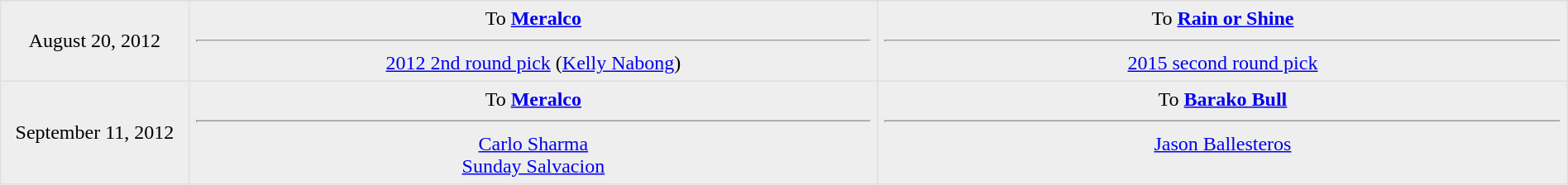<table border=1 style="border-collapse:collapse; text-align: center; width: 100%" bordercolor="#DFDFDF"  cellpadding="5">
<tr>
</tr>
<tr bgcolor="eeeeee">
<td style="width:12%">August 20, 2012</td>
<td style="width:44%" valign="top">To <strong><a href='#'>Meralco</a></strong><hr><a href='#'>2012 2nd round pick</a> (<a href='#'>Kelly Nabong</a>)</td>
<td style="width:44%" valign="top">To <strong><a href='#'>Rain or Shine</a></strong><hr><a href='#'>2015 second round pick</a></td>
</tr>
<tr bgcolor="eeeeee">
<td style="width:12%">September 11, 2012</td>
<td style="width:44%" valign="top">To <strong><a href='#'>Meralco</a></strong><hr><a href='#'>Carlo Sharma</a> <br> <a href='#'>Sunday Salvacion</a></td>
<td style="width:44%" valign="top">To <strong><a href='#'>Barako Bull</a></strong><hr><a href='#'>Jason Ballesteros</a></td>
</tr>
</table>
